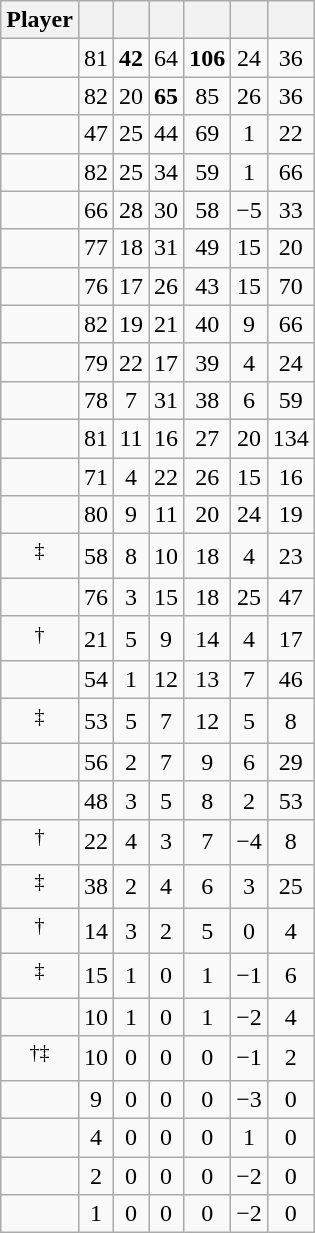<table class="wikitable sortable" style="text-align:center;">
<tr>
<th>Player</th>
<th></th>
<th></th>
<th></th>
<th></th>
<th data-sort-type="number"></th>
<th></th>
</tr>
<tr>
<td></td>
<td>81</td>
<td><strong>42</strong></td>
<td>64</td>
<td><strong>106</strong></td>
<td>24</td>
<td>36</td>
</tr>
<tr>
<td></td>
<td>82</td>
<td>20</td>
<td><strong>65</strong></td>
<td>85</td>
<td>26</td>
<td>36</td>
</tr>
<tr>
<td></td>
<td>47</td>
<td>25</td>
<td>44</td>
<td>69</td>
<td>1</td>
<td>22</td>
</tr>
<tr>
<td></td>
<td>82</td>
<td>25</td>
<td>34</td>
<td>59</td>
<td>1</td>
<td>66</td>
</tr>
<tr>
<td></td>
<td>66</td>
<td>28</td>
<td>30</td>
<td>58</td>
<td>−5</td>
<td>33</td>
</tr>
<tr>
<td></td>
<td>77</td>
<td>18</td>
<td>31</td>
<td>49</td>
<td>15</td>
<td>20</td>
</tr>
<tr>
<td></td>
<td>76</td>
<td>17</td>
<td>26</td>
<td>43</td>
<td>15</td>
<td>70</td>
</tr>
<tr>
<td></td>
<td>82</td>
<td>19</td>
<td>21</td>
<td>40</td>
<td>9</td>
<td>66</td>
</tr>
<tr>
<td></td>
<td>79</td>
<td>22</td>
<td>17</td>
<td>39</td>
<td>4</td>
<td>24</td>
</tr>
<tr>
<td></td>
<td>78</td>
<td>7</td>
<td>31</td>
<td>38</td>
<td>6</td>
<td>59</td>
</tr>
<tr>
<td></td>
<td>81</td>
<td>11</td>
<td>16</td>
<td>27</td>
<td>20</td>
<td>134</td>
</tr>
<tr>
<td></td>
<td>71</td>
<td>4</td>
<td>22</td>
<td>26</td>
<td>15</td>
<td>16</td>
</tr>
<tr>
<td></td>
<td>80</td>
<td>9</td>
<td>11</td>
<td>20</td>
<td>24</td>
<td>19</td>
</tr>
<tr>
<td><sup>‡</sup></td>
<td>58</td>
<td>8</td>
<td>10</td>
<td>18</td>
<td>4</td>
<td>23</td>
</tr>
<tr>
<td></td>
<td>76</td>
<td>3</td>
<td>15</td>
<td>18</td>
<td>25</td>
<td>47</td>
</tr>
<tr>
<td><sup>†</sup></td>
<td>21</td>
<td>5</td>
<td>9</td>
<td>14</td>
<td>4</td>
<td>17</td>
</tr>
<tr>
<td></td>
<td>54</td>
<td>1</td>
<td>12</td>
<td>13</td>
<td>7</td>
<td>46</td>
</tr>
<tr>
<td><sup>‡</sup></td>
<td>53</td>
<td>5</td>
<td>7</td>
<td>12</td>
<td>5</td>
<td>8</td>
</tr>
<tr>
<td></td>
<td>56</td>
<td>2</td>
<td>7</td>
<td>9</td>
<td>6</td>
<td>29</td>
</tr>
<tr>
<td></td>
<td>48</td>
<td>3</td>
<td>5</td>
<td>8</td>
<td>2</td>
<td>53</td>
</tr>
<tr>
<td><sup>†</sup></td>
<td>22</td>
<td>4</td>
<td>3</td>
<td>7</td>
<td>−4</td>
<td>8</td>
</tr>
<tr>
<td><sup>‡</sup></td>
<td>38</td>
<td>2</td>
<td>4</td>
<td>6</td>
<td>3</td>
<td>25</td>
</tr>
<tr>
<td><sup>†</sup></td>
<td>14</td>
<td>3</td>
<td>2</td>
<td>5</td>
<td>0</td>
<td>4</td>
</tr>
<tr>
<td><sup>‡</sup></td>
<td>15</td>
<td>1</td>
<td>0</td>
<td>1</td>
<td>−1</td>
<td>6</td>
</tr>
<tr>
<td></td>
<td>10</td>
<td>1</td>
<td>0</td>
<td>1</td>
<td>−2</td>
<td>4</td>
</tr>
<tr>
<td><sup>†‡</sup></td>
<td>10</td>
<td>0</td>
<td>0</td>
<td>0</td>
<td>−1</td>
<td>2</td>
</tr>
<tr>
<td></td>
<td>9</td>
<td>0</td>
<td>0</td>
<td>0</td>
<td>−3</td>
<td>0</td>
</tr>
<tr>
<td></td>
<td>4</td>
<td>0</td>
<td>0</td>
<td>0</td>
<td>1</td>
<td>0</td>
</tr>
<tr>
<td></td>
<td>2</td>
<td>0</td>
<td>0</td>
<td>0</td>
<td>−2</td>
<td>0</td>
</tr>
<tr>
<td></td>
<td>1</td>
<td>0</td>
<td>0</td>
<td>0</td>
<td>−2</td>
<td>0</td>
</tr>
</table>
